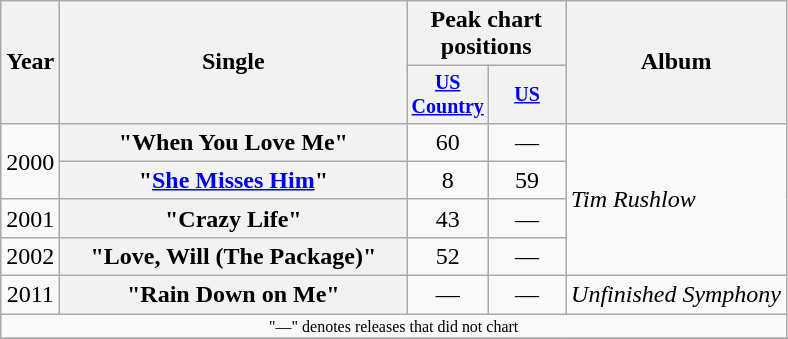<table class="wikitable plainrowheaders" style="text-align:center;">
<tr>
<th rowspan="2">Year</th>
<th rowspan="2" style="width:14em;">Single</th>
<th colspan="2">Peak chart<br>positions</th>
<th rowspan="2">Album</th>
</tr>
<tr style="font-size:smaller;">
<th width="45"><a href='#'>US Country</a></th>
<th width="45"><a href='#'>US</a></th>
</tr>
<tr>
<td rowspan="2">2000</td>
<th scope="row">"When You Love Me"</th>
<td>60</td>
<td>—</td>
<td align="left" rowspan="4"><em>Tim Rushlow</em></td>
</tr>
<tr>
<th scope="row">"<a href='#'>She Misses Him</a>"</th>
<td>8</td>
<td>59</td>
</tr>
<tr>
<td>2001</td>
<th scope="row">"Crazy Life"</th>
<td>43</td>
<td>—</td>
</tr>
<tr>
<td>2002</td>
<th scope="row">"Love, Will (The Package)"</th>
<td>52</td>
<td>—</td>
</tr>
<tr>
<td>2011</td>
<th scope="row">"Rain Down on Me"</th>
<td>—</td>
<td>—</td>
<td align="left"><em>Unfinished Symphony</em></td>
</tr>
<tr>
<td colspan="5" style="font-size:8pt">"—" denotes releases that did not chart</td>
</tr>
<tr>
</tr>
</table>
